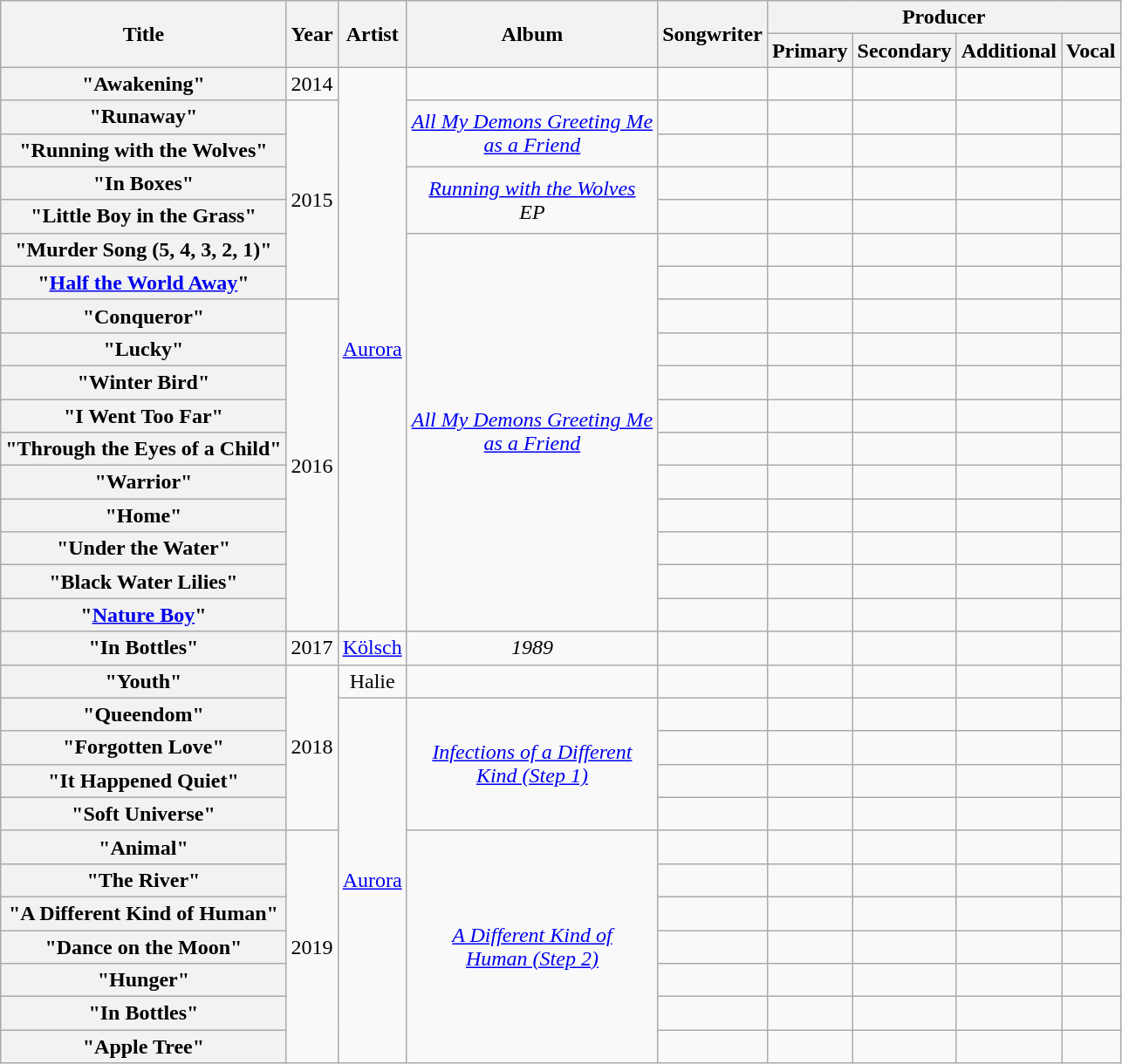<table class="wikitable plainrowheaders" style="text-align:center;">
<tr>
<th scope="col" rowspan="2">Title</th>
<th scope="col" rowspan="2">Year</th>
<th scope="col" rowspan="2">Artist</th>
<th scope="col" rowspan="2">Album</th>
<th scope="col" rowspan="2">Songwriter</th>
<th scope="col" colspan="4">Producer</th>
</tr>
<tr>
<th scope="col">Primary</th>
<th scope="col">Secondary</th>
<th scope="col">Additional</th>
<th scope="col">Vocal</th>
</tr>
<tr>
<th scope="row">"Awakening"</th>
<td>2014</td>
<td rowspan="17"><a href='#'>Aurora</a></td>
<td></td>
<td></td>
<td></td>
<td></td>
<td></td>
<td></td>
</tr>
<tr>
<th scope="row">"Runaway"</th>
<td rowspan="6">2015</td>
<td rowspan="2"><em><a href='#'>All My Demons Greeting Me<br>as a Friend</a></em></td>
<td></td>
<td></td>
<td></td>
<td></td>
<td></td>
</tr>
<tr>
<th scope="row">"Running with the Wolves"</th>
<td></td>
<td></td>
<td></td>
<td></td>
<td></td>
</tr>
<tr>
<th scope="row">"In Boxes"</th>
<td rowspan="2"><em><a href='#'>Running with the Wolves</a><br>EP</em></td>
<td></td>
<td></td>
<td></td>
<td></td>
<td></td>
</tr>
<tr>
<th scope="row">"Little Boy in the Grass"</th>
<td></td>
<td></td>
<td></td>
<td></td>
<td></td>
</tr>
<tr>
<th scope="row">"Murder Song (5, 4, 3, 2, 1)"</th>
<td rowspan="12"><em><a href='#'>All My Demons Greeting Me<br>as a Friend</a></em></td>
<td></td>
<td></td>
<td></td>
<td></td>
<td></td>
</tr>
<tr>
<th scope="row">"<a href='#'>Half the World Away</a>"</th>
<td></td>
<td></td>
<td></td>
<td></td>
<td></td>
</tr>
<tr>
<th scope="row">"Conqueror"</th>
<td rowspan="10">2016</td>
<td></td>
<td></td>
<td></td>
<td></td>
<td></td>
</tr>
<tr>
<th scope="row">"Lucky"</th>
<td></td>
<td></td>
<td></td>
<td></td>
<td></td>
</tr>
<tr>
<th scope="row">"Winter Bird"</th>
<td></td>
<td></td>
<td></td>
<td></td>
<td></td>
</tr>
<tr>
<th scope="row">"I Went Too Far"</th>
<td></td>
<td></td>
<td></td>
<td></td>
<td></td>
</tr>
<tr>
<th scope="row">"Through the Eyes of a Child"</th>
<td></td>
<td></td>
<td></td>
<td></td>
<td></td>
</tr>
<tr>
<th scope="row">"Warrior"</th>
<td></td>
<td></td>
<td></td>
<td></td>
<td></td>
</tr>
<tr>
<th scope="row">"Home"</th>
<td></td>
<td></td>
<td></td>
<td></td>
<td></td>
</tr>
<tr>
<th scope="row">"Under the Water"</th>
<td></td>
<td></td>
<td></td>
<td></td>
<td></td>
</tr>
<tr>
<th scope="row">"Black Water Lilies"</th>
<td></td>
<td></td>
<td></td>
<td></td>
<td></td>
</tr>
<tr>
<th scope="row">"<a href='#'>Nature Boy</a>"</th>
<td></td>
<td></td>
<td></td>
<td></td>
<td></td>
</tr>
<tr>
<th scope="row">"In Bottles"<br></th>
<td>2017</td>
<td><a href='#'>Kölsch</a></td>
<td><em>1989</em></td>
<td></td>
<td></td>
<td></td>
<td></td>
<td></td>
</tr>
<tr>
<th scope="row">"Youth"</th>
<td rowspan="5">2018</td>
<td>Halie</td>
<td></td>
<td></td>
<td></td>
<td></td>
<td></td>
<td></td>
</tr>
<tr>
<th scope="row">"Queendom"</th>
<td rowspan="14"><a href='#'>Aurora</a></td>
<td rowspan="4"><em><a href='#'>Infections of a Different<br>Kind (Step 1)</a></em></td>
<td></td>
<td></td>
<td></td>
<td></td>
<td></td>
</tr>
<tr>
<th scope="row">"Forgotten Love"</th>
<td></td>
<td></td>
<td></td>
<td></td>
<td></td>
</tr>
<tr>
<th scope="row">"It Happened Quiet"</th>
<td></td>
<td></td>
<td></td>
<td></td>
<td></td>
</tr>
<tr>
<th scope="row">"Soft Universe"</th>
<td></td>
<td></td>
<td></td>
<td></td>
<td></td>
</tr>
<tr>
<th scope="row">"Animal"</th>
<td rowspan="7">2019</td>
<td rowspan="7"><em><a href='#'>A Different Kind of<br>Human (Step 2)</a></em></td>
<td></td>
<td></td>
<td></td>
<td></td>
<td></td>
</tr>
<tr>
<th scope="row">"The River"</th>
<td></td>
<td></td>
<td></td>
<td></td>
<td></td>
</tr>
<tr>
<th scope="row">"A Different Kind of Human"</th>
<td></td>
<td></td>
<td></td>
<td></td>
<td></td>
</tr>
<tr>
<th scope="row">"Dance on the Moon"</th>
<td></td>
<td></td>
<td></td>
<td></td>
<td></td>
</tr>
<tr>
<th scope="row">"Hunger"</th>
<td></td>
<td></td>
<td></td>
<td></td>
<td></td>
</tr>
<tr>
<th scope="row">"In Bottles"</th>
<td></td>
<td></td>
<td></td>
<td></td>
<td></td>
</tr>
<tr>
<th scope="row">"Apple Tree"</th>
<td></td>
<td></td>
<td></td>
<td></td>
<td></td>
</tr>
</table>
